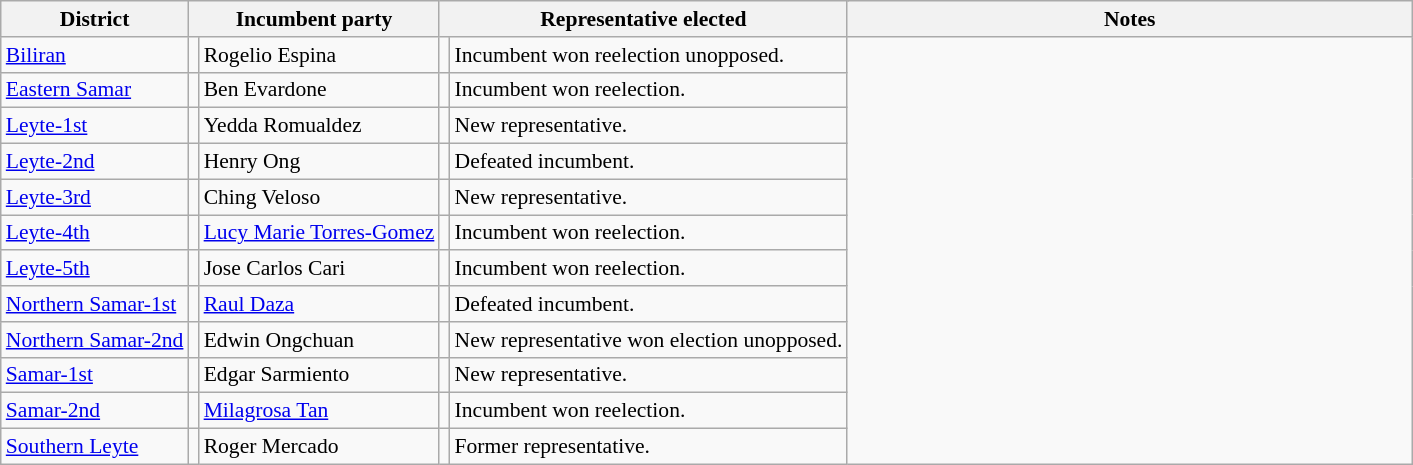<table class=wikitable style="font-size:90%;">
<tr>
<th>District</th>
<th colspan=2>Incumbent party</th>
<th colspan=3>Representative elected</th>
<th width=40%>Notes</th>
</tr>
<tr>
<td><a href='#'>Biliran</a></td>
<td></td>
<td>Rogelio Espina</td>
<td></td>
<td>Incumbent won reelection unopposed.</td>
</tr>
<tr>
<td><a href='#'>Eastern Samar</a></td>
<td></td>
<td>Ben Evardone</td>
<td></td>
<td>Incumbent won reelection.</td>
</tr>
<tr>
<td><a href='#'>Leyte-1st</a></td>
<td></td>
<td>Yedda Romualdez</td>
<td></td>
<td>New representative.</td>
</tr>
<tr>
<td><a href='#'>Leyte-2nd</a></td>
<td></td>
<td>Henry Ong</td>
<td></td>
<td>Defeated incumbent.</td>
</tr>
<tr>
<td><a href='#'>Leyte-3rd</a></td>
<td></td>
<td>Ching Veloso</td>
<td></td>
<td>New representative.</td>
</tr>
<tr>
<td><a href='#'>Leyte-4th</a></td>
<td></td>
<td><a href='#'>Lucy Marie Torres-Gomez</a></td>
<td></td>
<td>Incumbent won reelection.</td>
</tr>
<tr>
<td><a href='#'>Leyte-5th</a></td>
<td></td>
<td>Jose Carlos Cari</td>
<td></td>
<td>Incumbent won reelection.</td>
</tr>
<tr>
<td><a href='#'>Northern Samar-1st</a></td>
<td></td>
<td><a href='#'>Raul Daza</a></td>
<td></td>
<td>Defeated incumbent.</td>
</tr>
<tr>
<td><a href='#'>Northern Samar-2nd</a></td>
<td></td>
<td>Edwin Ongchuan</td>
<td></td>
<td>New representative won election unopposed.</td>
</tr>
<tr>
<td><a href='#'>Samar-1st</a></td>
<td></td>
<td>Edgar Sarmiento</td>
<td></td>
<td>New representative.</td>
</tr>
<tr>
<td><a href='#'>Samar-2nd</a></td>
<td></td>
<td><a href='#'>Milagrosa Tan</a></td>
<td></td>
<td>Incumbent won reelection.</td>
</tr>
<tr>
<td><a href='#'>Southern Leyte</a></td>
<td></td>
<td>Roger Mercado</td>
<td></td>
<td>Former representative.</td>
</tr>
</table>
